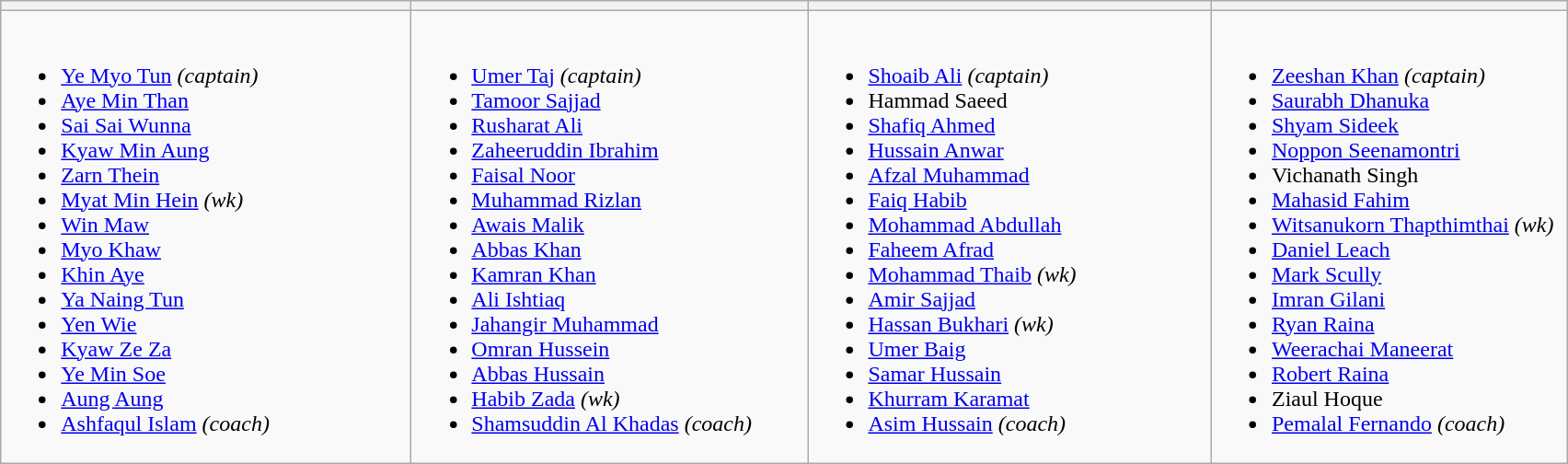<table class="wikitable">
<tr>
<th width=290></th>
<th width=280></th>
<th width=285></th>
<th width=250></th>
</tr>
<tr>
<td valign=top><br><ul><li><a href='#'>Ye Myo Tun</a> <em>(captain)</em></li><li><a href='#'>Aye Min Than</a></li><li><a href='#'>Sai Sai Wunna</a></li><li><a href='#'>Kyaw Min Aung</a></li><li><a href='#'>Zarn Thein</a></li><li><a href='#'>Myat Min Hein</a> <em>(wk)</em></li><li><a href='#'>Win Maw</a></li><li><a href='#'>Myo Khaw</a></li><li><a href='#'>Khin Aye</a></li><li><a href='#'>Ya Naing Tun</a></li><li><a href='#'>Yen Wie</a></li><li><a href='#'>Kyaw Ze Za</a></li><li><a href='#'>Ye Min Soe</a></li><li><a href='#'>Aung Aung</a></li><li><a href='#'>Ashfaqul Islam</a> <em>(coach)</em></li></ul></td>
<td valign=top><br><ul><li><a href='#'>Umer Taj</a> <em>(captain)</em></li><li><a href='#'>Tamoor Sajjad</a></li><li><a href='#'>Rusharat Ali</a></li><li><a href='#'>Zaheeruddin Ibrahim</a></li><li><a href='#'>Faisal Noor</a></li><li><a href='#'>Muhammad Rizlan</a></li><li><a href='#'>Awais Malik</a></li><li><a href='#'>Abbas Khan</a></li><li><a href='#'>Kamran Khan</a></li><li><a href='#'>Ali Ishtiaq</a></li><li><a href='#'>Jahangir Muhammad</a></li><li><a href='#'>Omran Hussein</a></li><li><a href='#'>Abbas Hussain</a></li><li><a href='#'>Habib Zada</a> <em>(wk)</em></li><li><a href='#'>Shamsuddin Al Khadas</a> <em>(coach)</em></li></ul></td>
<td valign=top><br><ul><li><a href='#'>Shoaib Ali</a> <em>(captain)</em></li><li>Hammad Saeed</li><li><a href='#'>Shafiq Ahmed</a></li><li><a href='#'>Hussain Anwar</a></li><li><a href='#'>Afzal Muhammad</a></li><li><a href='#'>Faiq Habib</a></li><li><a href='#'>Mohammad Abdullah</a></li><li><a href='#'>Faheem Afrad</a></li><li><a href='#'>Mohammad Thaib</a> <em>(wk)</em></li><li><a href='#'>Amir Sajjad</a></li><li><a href='#'>Hassan Bukhari</a> <em>(wk)</em></li><li><a href='#'>Umer Baig</a></li><li><a href='#'>Samar Hussain</a></li><li><a href='#'>Khurram Karamat</a></li><li><a href='#'>Asim Hussain</a> <em>(coach)</em></li></ul></td>
<td valign=top><br><ul><li><a href='#'>Zeeshan Khan</a> <em>(captain)</em></li><li><a href='#'>Saurabh Dhanuka</a></li><li><a href='#'>Shyam Sideek</a></li><li><a href='#'>Noppon Seenamontri</a></li><li>Vichanath Singh</li><li><a href='#'>Mahasid Fahim</a></li><li><a href='#'>Witsanukorn Thapthimthai</a> <em>(wk)</em></li><li><a href='#'>Daniel Leach</a></li><li><a href='#'>Mark Scully</a></li><li><a href='#'>Imran Gilani</a></li><li><a href='#'>Ryan Raina</a></li><li><a href='#'>Weerachai Maneerat</a></li><li><a href='#'>Robert Raina</a></li><li>Ziaul Hoque</li><li><a href='#'>Pemalal Fernando</a> <em>(coach)</em></li></ul></td>
</tr>
</table>
